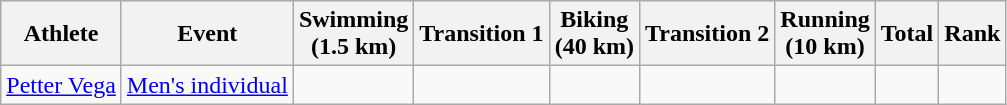<table class="wikitable">
<tr>
<th>Athlete</th>
<th>Event</th>
<th>Swimming<br>(1.5 km)</th>
<th>Transition 1</th>
<th>Biking<br>(40 km)</th>
<th>Transition 2</th>
<th>Running<br>(10 km)</th>
<th>Total</th>
<th>Rank</th>
</tr>
<tr align=center>
<td align=left><a href='#'>Petter Vega</a></td>
<td><a href='#'>Men's individual</a></td>
<td></td>
<td></td>
<td></td>
<td></td>
<td></td>
<td></td>
<td></td>
</tr>
</table>
